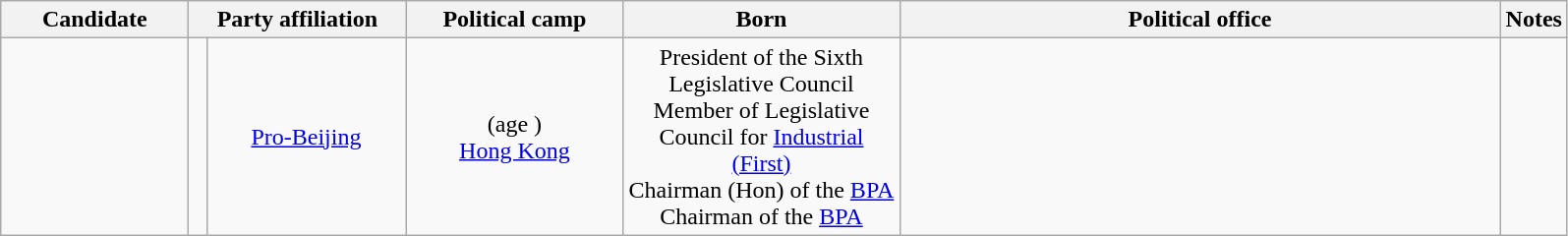<table class="wikitable" style="text-align:center;">
<tr>
<th scope="col" style="width: 120px;">Candidate</th>
<th colspan="2" style="width: 140px;">Party affiliation</th>
<th scope="col" style="width: 140px;">Political camp</th>
<th scope="col" style="width: 180px;">Born</th>
<th scope="col" style="width: 400px;">Political office</th>
<th scope="col">Notes</th>
</tr>
<tr>
<td><br><br></td>
<td></td>
<td><a href='#'>Pro-Beijing</a></td>
<td> (age )<br><a href='#'>Hong Kong</a></td>
<td>President of the Sixth Legislative Council <br> Member of Legislative Council for <a href='#'>Industrial (First)</a> <br> Chairman (Hon) of the <a href='#'>BPA</a> <br> Chairman of the <a href='#'>BPA</a> </td>
<td></td>
</tr>
</table>
